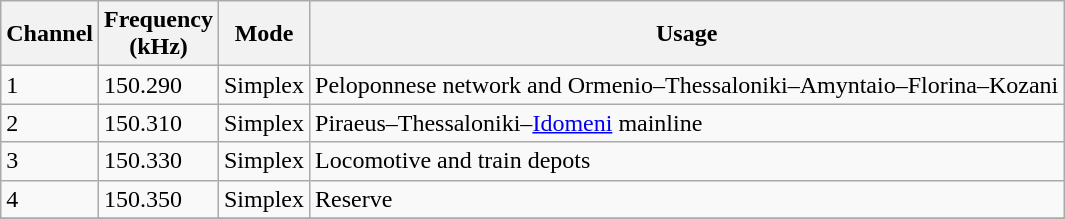<table class="wikitable">
<tr>
<th>Channel</th>
<th>Frequency<br>(kHz)</th>
<th>Mode</th>
<th>Usage</th>
</tr>
<tr>
<td>1</td>
<td>150.290</td>
<td>Simplex</td>
<td>Peloponnese network and Ormenio–Thessaloniki–Amyntaio–Florina–Kozani</td>
</tr>
<tr>
<td>2</td>
<td>150.310</td>
<td>Simplex</td>
<td>Piraeus–Thessaloniki–<a href='#'>Idomeni</a> mainline</td>
</tr>
<tr>
<td>3</td>
<td>150.330</td>
<td>Simplex</td>
<td>Locomotive and train depots</td>
</tr>
<tr>
<td>4</td>
<td>150.350</td>
<td>Simplex</td>
<td>Reserve</td>
</tr>
<tr>
</tr>
</table>
